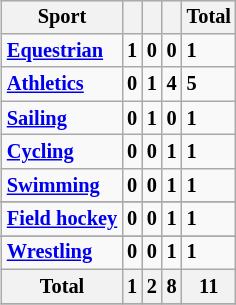<table class="wikitable" style="font-size:85%;style="text-align:center;" align="right">
<tr>
<th>Sport</th>
<th></th>
<th></th>
<th></th>
<th>Total</th>
</tr>
<tr style="font-weight:bold;">
<td><a href='#'>Equestrian</a></td>
<td>1</td>
<td>0</td>
<td>0</td>
<td>1</td>
</tr>
<tr style="font-weight:bold;">
<td><a href='#'>Athletics</a></td>
<td>0</td>
<td>1</td>
<td>4</td>
<td>5</td>
</tr>
<tr style="font-weight:bold;">
<td><a href='#'>Sailing</a></td>
<td>0</td>
<td>1</td>
<td>0</td>
<td>1</td>
</tr>
<tr style="font-weight:bold;">
<td><a href='#'>Cycling</a></td>
<td>0</td>
<td>0</td>
<td>1</td>
<td>1</td>
</tr>
<tr style="font-weight:bold;">
<td><a href='#'>Swimming</a></td>
<td>0</td>
<td>0</td>
<td>1</td>
<td>1</td>
</tr>
<tr>
</tr>
<tr style="font-weight:bold;">
<td><a href='#'>Field hockey</a></td>
<td>0</td>
<td>0</td>
<td>1</td>
<td>1</td>
</tr>
<tr>
</tr>
<tr style="font-weight:bold;">
<td><a href='#'>Wrestling</a></td>
<td>0</td>
<td>0</td>
<td>1</td>
<td>1</td>
</tr>
<tr>
<th>Total</th>
<th>1</th>
<th>2</th>
<th>8</th>
<th>11</th>
</tr>
<tr>
</tr>
</table>
